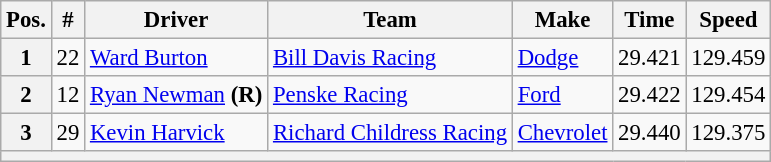<table class="wikitable" style="font-size:95%">
<tr>
<th>Pos.</th>
<th>#</th>
<th>Driver</th>
<th>Team</th>
<th>Make</th>
<th>Time</th>
<th>Speed</th>
</tr>
<tr>
<th>1</th>
<td>22</td>
<td><a href='#'>Ward Burton</a></td>
<td><a href='#'>Bill Davis Racing</a></td>
<td><a href='#'>Dodge</a></td>
<td>29.421</td>
<td>129.459</td>
</tr>
<tr>
<th>2</th>
<td>12</td>
<td><a href='#'>Ryan Newman</a> <strong>(R)</strong></td>
<td><a href='#'>Penske Racing</a></td>
<td><a href='#'>Ford</a></td>
<td>29.422</td>
<td>129.454</td>
</tr>
<tr>
<th>3</th>
<td>29</td>
<td><a href='#'>Kevin Harvick</a></td>
<td><a href='#'>Richard Childress Racing</a></td>
<td><a href='#'>Chevrolet</a></td>
<td>29.440</td>
<td>129.375</td>
</tr>
<tr>
<th colspan="7"></th>
</tr>
</table>
